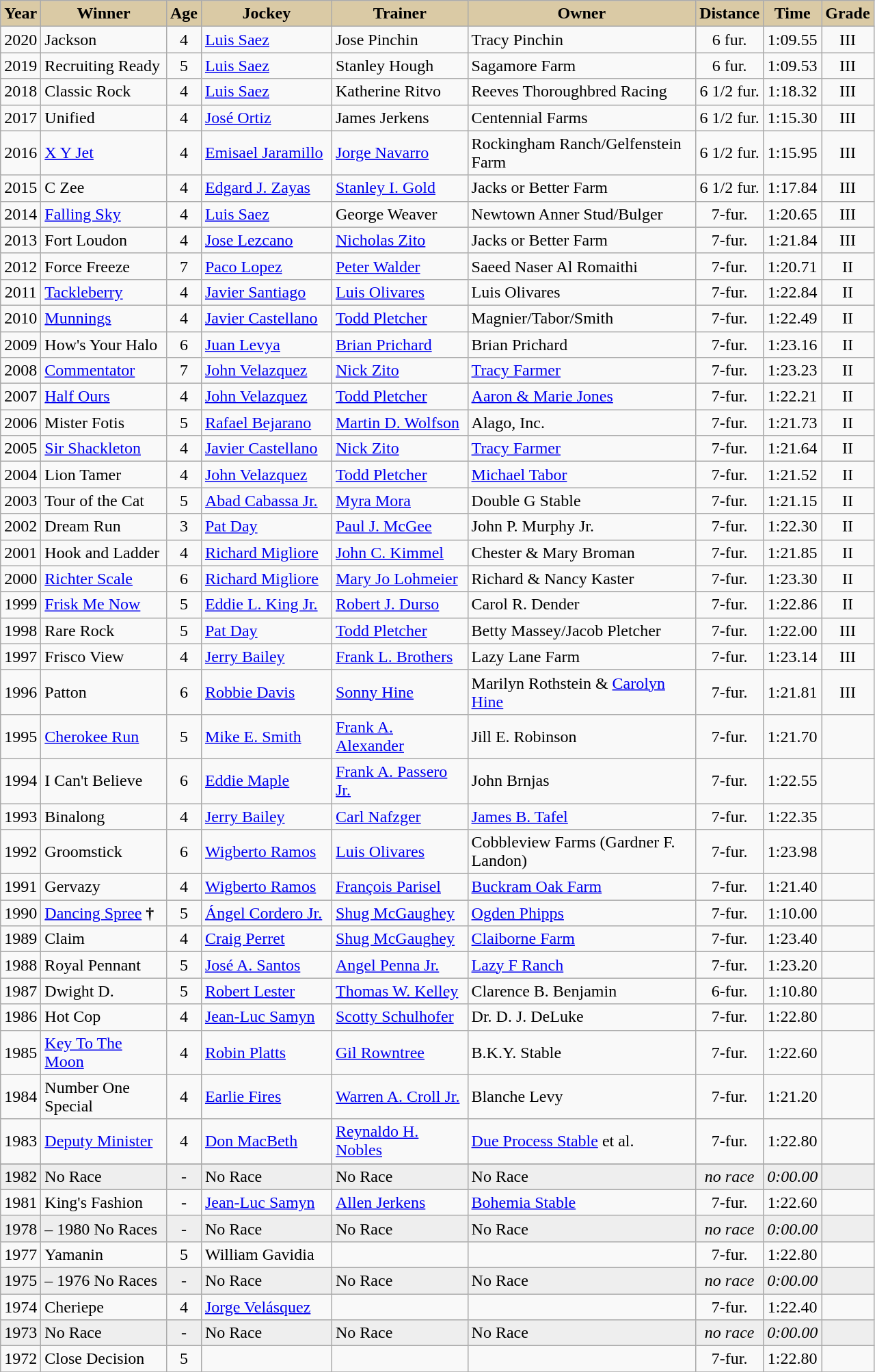<table class="wikitable sortable">
<tr>
<th style="background-color:#DACAA5; width:25px">Year<br></th>
<th style="background-color:#DACAA5; width:115px">Winner<br></th>
<th style="background-color:#DACAA5; width:20px">Age<br></th>
<th style="background-color:#DACAA5; width:120px">Jockey<br></th>
<th style="background-color:#DACAA5; width:125px">Trainer<br></th>
<th style="background-color:#DACAA5; width:215px">Owner<br></th>
<th style="background-color:#DACAA5; width:40px">Distance<br></th>
<th style="background-color:#DACAA5; width:30px">Time<br></th>
<th style="background-color:#DACAA5; width:38px">Grade</th>
</tr>
<tr>
<td align=center>2020</td>
<td>Jackson</td>
<td align=center>4</td>
<td><a href='#'>Luis Saez</a></td>
<td>Jose Pinchin</td>
<td>Tracy Pinchin</td>
<td align=center>6 fur.</td>
<td align=center>1:09.55</td>
<td align=center>III</td>
</tr>
<tr>
<td align=center>2019</td>
<td>Recruiting Ready</td>
<td align=center>5</td>
<td><a href='#'>Luis Saez</a></td>
<td>Stanley Hough</td>
<td>Sagamore Farm</td>
<td align=center>6 fur.</td>
<td align=center>1:09.53</td>
<td align=center>III</td>
</tr>
<tr>
<td align=center>2018</td>
<td>Classic Rock</td>
<td align=center>4</td>
<td><a href='#'>Luis Saez</a></td>
<td>Katherine Ritvo</td>
<td>Reeves Thoroughbred Racing</td>
<td align=center>6 1/2 fur.</td>
<td align=center>1:18.32</td>
<td align=center>III</td>
</tr>
<tr>
<td align=center>2017</td>
<td>Unified</td>
<td align=center>4</td>
<td><a href='#'>José Ortiz</a></td>
<td>James Jerkens</td>
<td>Centennial Farms</td>
<td align=center>6 1/2 fur.</td>
<td align=center>1:15.30</td>
<td align=center>III</td>
</tr>
<tr>
<td align=center>2016</td>
<td><a href='#'>X Y Jet</a></td>
<td align=center>4</td>
<td><a href='#'>Emisael Jaramillo</a></td>
<td><a href='#'>Jorge Navarro</a></td>
<td>Rockingham Ranch/Gelfenstein Farm</td>
<td align=center>6 1/2 fur.</td>
<td align=center>1:15.95</td>
<td align=center>III</td>
</tr>
<tr>
<td align=center>2015</td>
<td>C Zee</td>
<td align=center>4</td>
<td><a href='#'>Edgard J. Zayas</a></td>
<td><a href='#'>Stanley I. Gold</a></td>
<td>Jacks or Better Farm</td>
<td align=center>6 1/2 fur.</td>
<td align=center>1:17.84</td>
<td align=center>III</td>
</tr>
<tr>
<td align=center>2014</td>
<td><a href='#'>Falling Sky</a></td>
<td align=center>4</td>
<td><a href='#'>Luis Saez</a></td>
<td>George Weaver</td>
<td>Newtown Anner Stud/Bulger</td>
<td align=center>7-fur.</td>
<td align=center>1:20.65</td>
<td align=center>III</td>
</tr>
<tr>
<td align=center>2013</td>
<td>Fort Loudon</td>
<td align=center>4</td>
<td><a href='#'>Jose Lezcano</a></td>
<td><a href='#'>Nicholas Zito</a></td>
<td>Jacks or Better Farm</td>
<td align=center>7-fur.</td>
<td align=center>1:21.84</td>
<td align=center>III</td>
</tr>
<tr>
<td align=center>2012</td>
<td>Force Freeze</td>
<td align=center>7</td>
<td><a href='#'>Paco Lopez</a></td>
<td><a href='#'>Peter Walder</a></td>
<td>Saeed Naser Al Romaithi</td>
<td align=center>7-fur.</td>
<td align=center>1:20.71</td>
<td align=center>II</td>
</tr>
<tr>
<td align=center>2011</td>
<td><a href='#'>Tackleberry</a></td>
<td align=center>4</td>
<td><a href='#'>Javier Santiago</a></td>
<td><a href='#'>Luis Olivares</a></td>
<td>Luis Olivares</td>
<td align=center>7-fur.</td>
<td align=center>1:22.84</td>
<td align=center>II</td>
</tr>
<tr>
<td align=center>2010</td>
<td><a href='#'>Munnings</a></td>
<td align=center>4</td>
<td><a href='#'>Javier Castellano</a></td>
<td><a href='#'>Todd Pletcher</a></td>
<td>Magnier/Tabor/Smith</td>
<td align=center>7-fur.</td>
<td align=center>1:22.49</td>
<td align=center>II</td>
</tr>
<tr>
<td align=center>2009</td>
<td>How's Your Halo</td>
<td align=center>6</td>
<td><a href='#'>Juan Levya</a></td>
<td><a href='#'>Brian Prichard</a></td>
<td>Brian Prichard</td>
<td align=center>7-fur.</td>
<td align=center>1:23.16</td>
<td align=center>II</td>
</tr>
<tr>
<td align=center>2008</td>
<td><a href='#'>Commentator</a></td>
<td align=center>7</td>
<td><a href='#'>John Velazquez</a></td>
<td><a href='#'>Nick Zito</a></td>
<td><a href='#'>Tracy Farmer</a></td>
<td align=center>7-fur.</td>
<td align=center>1:23.23</td>
<td align=center>II</td>
</tr>
<tr>
<td align=center>2007</td>
<td><a href='#'>Half Ours</a></td>
<td align=center>4</td>
<td><a href='#'>John Velazquez</a></td>
<td><a href='#'>Todd Pletcher</a></td>
<td><a href='#'>Aaron & Marie Jones</a></td>
<td align=center>7-fur.</td>
<td align=center>1:22.21</td>
<td align=center>II</td>
</tr>
<tr>
<td align=center>2006</td>
<td>Mister Fotis</td>
<td align=center>5</td>
<td><a href='#'>Rafael Bejarano</a></td>
<td><a href='#'>Martin D. Wolfson</a></td>
<td>Alago, Inc.</td>
<td align=center>7-fur.</td>
<td align=center>1:21.73</td>
<td align=center>II</td>
</tr>
<tr>
<td align=center>2005</td>
<td><a href='#'>Sir Shackleton</a></td>
<td align=center>4</td>
<td><a href='#'>Javier Castellano</a></td>
<td><a href='#'>Nick Zito</a></td>
<td><a href='#'>Tracy Farmer</a></td>
<td align=center>7-fur.</td>
<td align=center>1:21.64</td>
<td align=center>II</td>
</tr>
<tr>
<td align=center>2004</td>
<td>Lion Tamer</td>
<td align=center>4</td>
<td><a href='#'>John Velazquez</a></td>
<td><a href='#'>Todd Pletcher</a></td>
<td><a href='#'>Michael Tabor</a></td>
<td align=center>7-fur.</td>
<td align=center>1:21.52</td>
<td align=center>II</td>
</tr>
<tr>
<td align=center>2003</td>
<td>Tour of the Cat</td>
<td align=center>5</td>
<td><a href='#'>Abad Cabassa Jr.</a></td>
<td><a href='#'>Myra Mora</a></td>
<td>Double G Stable</td>
<td align=center>7-fur.</td>
<td align=center>1:21.15</td>
<td align=center>II</td>
</tr>
<tr>
<td align=center>2002</td>
<td>Dream Run</td>
<td align=center>3</td>
<td><a href='#'>Pat Day</a></td>
<td><a href='#'>Paul J. McGee</a></td>
<td>John P. Murphy Jr.</td>
<td align=center>7-fur.</td>
<td align=center>1:22.30</td>
<td align=center>II</td>
</tr>
<tr>
<td align=center>2001</td>
<td>Hook and Ladder</td>
<td align=center>4</td>
<td><a href='#'>Richard Migliore</a></td>
<td><a href='#'>John C. Kimmel</a></td>
<td>Chester & Mary Broman</td>
<td align=center>7-fur.</td>
<td align=center>1:21.85</td>
<td align=center>II</td>
</tr>
<tr>
<td align=center>2000</td>
<td><a href='#'>Richter Scale</a></td>
<td align=center>6</td>
<td><a href='#'>Richard Migliore</a></td>
<td><a href='#'>Mary Jo Lohmeier</a></td>
<td>Richard & Nancy Kaster</td>
<td align=center>7-fur.</td>
<td align=center>1:23.30</td>
<td align=center>II</td>
</tr>
<tr>
<td align=center>1999</td>
<td><a href='#'>Frisk Me Now</a></td>
<td align=center>5</td>
<td><a href='#'>Eddie L. King Jr.</a></td>
<td><a href='#'>Robert J. Durso</a></td>
<td>Carol R. Dender</td>
<td align=center>7-fur.</td>
<td align=center>1:22.86</td>
<td align=center>II</td>
</tr>
<tr>
<td align=center>1998</td>
<td>Rare Rock</td>
<td align=center>5</td>
<td><a href='#'>Pat Day</a></td>
<td><a href='#'>Todd Pletcher</a></td>
<td>Betty Massey/Jacob Pletcher</td>
<td align=center>7-fur.</td>
<td align=center>1:22.00</td>
<td align=center>III</td>
</tr>
<tr>
<td align=center>1997</td>
<td>Frisco View</td>
<td align=center>4</td>
<td><a href='#'>Jerry Bailey</a></td>
<td><a href='#'>Frank L. Brothers</a></td>
<td>Lazy Lane Farm</td>
<td align=center>7-fur.</td>
<td align=center>1:23.14</td>
<td align=center>III</td>
</tr>
<tr>
<td align=center>1996</td>
<td>Patton</td>
<td align=center>6</td>
<td><a href='#'>Robbie Davis</a></td>
<td><a href='#'>Sonny Hine</a></td>
<td>Marilyn Rothstein & <a href='#'>Carolyn Hine</a></td>
<td align=center>7-fur.</td>
<td align=center>1:21.81</td>
<td align=center>III</td>
</tr>
<tr>
<td align=center>1995</td>
<td><a href='#'>Cherokee Run</a></td>
<td align=center>5</td>
<td><a href='#'>Mike E. Smith</a></td>
<td><a href='#'>Frank A. Alexander</a></td>
<td>Jill E. Robinson</td>
<td align=center>7-fur.</td>
<td align=center>1:21.70</td>
<td></td>
</tr>
<tr>
<td align=center>1994</td>
<td>I Can't Believe</td>
<td align=center>6</td>
<td><a href='#'>Eddie Maple</a></td>
<td><a href='#'>Frank A. Passero Jr.</a></td>
<td>John Brnjas</td>
<td align=center>7-fur.</td>
<td align=center>1:22.55</td>
<td></td>
</tr>
<tr>
<td align=center>1993</td>
<td>Binalong</td>
<td align=center>4</td>
<td><a href='#'>Jerry Bailey</a></td>
<td><a href='#'>Carl Nafzger</a></td>
<td><a href='#'>James B. Tafel</a></td>
<td align=center>7-fur.</td>
<td align=center>1:22.35</td>
<td></td>
</tr>
<tr>
<td align=center>1992</td>
<td>Groomstick</td>
<td align=center>6</td>
<td><a href='#'>Wigberto Ramos</a></td>
<td><a href='#'>Luis Olivares</a></td>
<td>Cobbleview Farms (Gardner F. Landon)</td>
<td align=center>7-fur.</td>
<td align=center>1:23.98</td>
<td></td>
</tr>
<tr>
<td align=center>1991</td>
<td>Gervazy</td>
<td align=center>4</td>
<td><a href='#'>Wigberto Ramos</a></td>
<td><a href='#'>François Parisel</a></td>
<td><a href='#'>Buckram Oak Farm</a></td>
<td align=center>7-fur.</td>
<td align=center>1:21.40</td>
<td></td>
</tr>
<tr>
<td align=center>1990</td>
<td><a href='#'>Dancing Spree</a> <strong>†</strong></td>
<td align=center>5</td>
<td><a href='#'>Ángel Cordero Jr.</a></td>
<td><a href='#'>Shug McGaughey</a></td>
<td><a href='#'>Ogden Phipps</a></td>
<td align=center>7-fur.</td>
<td align=center>1:10.00</td>
<td></td>
</tr>
<tr>
<td align=center>1989</td>
<td>Claim</td>
<td align=center>4</td>
<td><a href='#'>Craig Perret</a></td>
<td><a href='#'>Shug McGaughey</a></td>
<td><a href='#'>Claiborne Farm</a></td>
<td align=center>7-fur.</td>
<td align=center>1:23.40</td>
<td></td>
</tr>
<tr>
<td align=center>1988</td>
<td>Royal Pennant</td>
<td align=center>5</td>
<td><a href='#'>José A. Santos</a></td>
<td><a href='#'>Angel Penna Jr.</a></td>
<td><a href='#'>Lazy F Ranch</a></td>
<td align=center>7-fur.</td>
<td align=center>1:23.20</td>
<td></td>
</tr>
<tr>
<td align=center>1987</td>
<td>Dwight D.</td>
<td align=center>5</td>
<td><a href='#'>Robert Lester</a></td>
<td><a href='#'>Thomas W. Kelley</a></td>
<td>Clarence B. Benjamin</td>
<td align=center>6-fur.</td>
<td align=center>1:10.80</td>
<td></td>
</tr>
<tr>
<td align=center>1986</td>
<td>Hot Cop</td>
<td align=center>4</td>
<td><a href='#'>Jean-Luc Samyn</a></td>
<td><a href='#'>Scotty Schulhofer</a></td>
<td>Dr. D. J. DeLuke</td>
<td align=center>7-fur.</td>
<td align=center>1:22.80</td>
<td></td>
</tr>
<tr>
<td align=center>1985</td>
<td><a href='#'>Key To The Moon</a></td>
<td align=center>4</td>
<td><a href='#'>Robin Platts</a></td>
<td><a href='#'>Gil Rowntree</a></td>
<td>B.K.Y. Stable</td>
<td align=center>7-fur.</td>
<td align=center>1:22.60</td>
<td></td>
</tr>
<tr>
<td align=center>1984</td>
<td>Number One Special</td>
<td align=center>4</td>
<td><a href='#'>Earlie Fires</a></td>
<td><a href='#'>Warren A. Croll Jr.</a></td>
<td>Blanche Levy</td>
<td align=center>7-fur.</td>
<td align=center>1:21.20</td>
<td></td>
</tr>
<tr>
<td align=center>1983</td>
<td><a href='#'>Deputy Minister</a></td>
<td align=center>4</td>
<td><a href='#'>Don MacBeth</a></td>
<td><a href='#'>Reynaldo H. Nobles</a></td>
<td><a href='#'>Due Process Stable</a> et al.</td>
<td align=center>7-fur.</td>
<td align=center>1:22.80</td>
<td></td>
</tr>
<tr>
</tr>
<tr bgcolor="#eeeeee">
<td align=center>1982</td>
<td>No Race</td>
<td align=center>-</td>
<td>No Race</td>
<td>No Race</td>
<td>No Race</td>
<td align=center><em>no race</em></td>
<td align=center><em>0:00.00</em></td>
<td></td>
</tr>
<tr>
<td align=center>1981</td>
<td>King's Fashion</td>
<td align=center>-</td>
<td><a href='#'>Jean-Luc Samyn</a></td>
<td><a href='#'>Allen Jerkens</a></td>
<td><a href='#'>Bohemia Stable</a></td>
<td align=center>7-fur.</td>
<td align=center>1:22.60</td>
<td></td>
</tr>
<tr bgcolor="#eeeeee">
<td align=center>1978</td>
<td>– 1980  No Races</td>
<td align=center>-</td>
<td>No Race</td>
<td>No Race</td>
<td>No Race</td>
<td align=center><em>no race</em></td>
<td align=center><em>0:00.00</em></td>
<td></td>
</tr>
<tr>
<td align=center>1977</td>
<td>Yamanin</td>
<td align=center>5</td>
<td>William Gavidia</td>
<td></td>
<td></td>
<td align=center>7-fur.</td>
<td align=center>1:22.80</td>
<td></td>
</tr>
<tr bgcolor="#eeeeee">
<td align=center>1975</td>
<td>– 1976  No Races</td>
<td align=center>-</td>
<td>No Race</td>
<td>No Race</td>
<td>No Race</td>
<td align=center><em>no race</em></td>
<td align=center><em>0:00.00</em></td>
<td></td>
</tr>
<tr>
<td align=center>1974</td>
<td>Cheriepe</td>
<td align=center>4</td>
<td><a href='#'>Jorge Velásquez</a></td>
<td></td>
<td></td>
<td align=center>7-fur.</td>
<td align=center>1:22.40</td>
<td></td>
</tr>
<tr bgcolor="#eeeeee">
<td align=center>1973</td>
<td>No Race</td>
<td align=center>-</td>
<td>No Race</td>
<td>No Race</td>
<td>No Race</td>
<td align=center><em>no race</em></td>
<td align=center><em>0:00.00</em></td>
<td></td>
</tr>
<tr>
<td align=center>1972</td>
<td>Close Decision</td>
<td align=center>5</td>
<td></td>
<td></td>
<td></td>
<td align=center>7-fur.</td>
<td align=center>1:22.80</td>
<td></td>
</tr>
<tr>
</tr>
</table>
